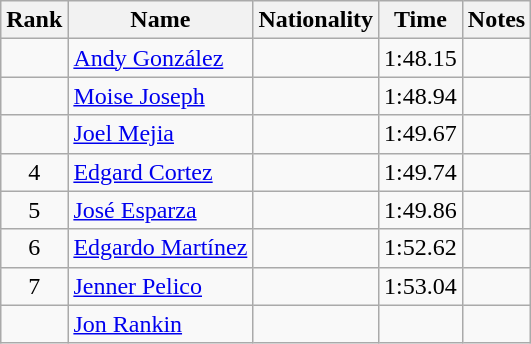<table class="wikitable sortable" style="text-align:center">
<tr>
<th>Rank</th>
<th>Name</th>
<th>Nationality</th>
<th>Time</th>
<th>Notes</th>
</tr>
<tr>
<td></td>
<td align=left><a href='#'>Andy González</a></td>
<td align=left></td>
<td>1:48.15</td>
<td></td>
</tr>
<tr>
<td></td>
<td align=left><a href='#'>Moise Joseph</a></td>
<td align=left></td>
<td>1:48.94</td>
<td></td>
</tr>
<tr>
<td></td>
<td align=left><a href='#'>Joel Mejia</a></td>
<td align=left></td>
<td>1:49.67</td>
<td></td>
</tr>
<tr>
<td>4</td>
<td align=left><a href='#'>Edgard Cortez</a></td>
<td align=left></td>
<td>1:49.74</td>
<td></td>
</tr>
<tr>
<td>5</td>
<td align=left><a href='#'>José Esparza</a></td>
<td align=left></td>
<td>1:49.86</td>
<td></td>
</tr>
<tr>
<td>6</td>
<td align=left><a href='#'>Edgardo Martínez</a></td>
<td align=left></td>
<td>1:52.62</td>
<td></td>
</tr>
<tr>
<td>7</td>
<td align=left><a href='#'>Jenner Pelico</a></td>
<td align=left></td>
<td>1:53.04</td>
<td></td>
</tr>
<tr>
<td></td>
<td align=left><a href='#'>Jon Rankin</a></td>
<td align=left></td>
<td></td>
<td></td>
</tr>
</table>
